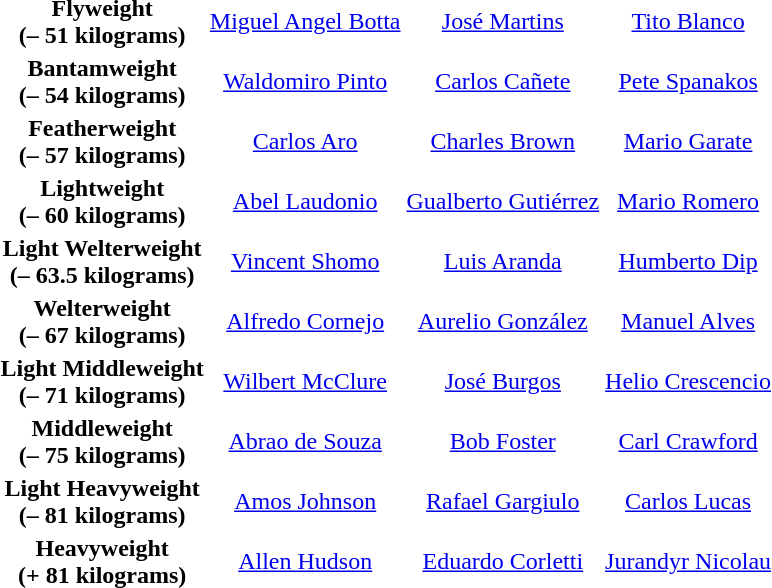<table>
<tr align="center">
<td><strong>Flyweight<br>(– 51 kilograms)</strong></td>
<td> <a href='#'>Miguel Angel Botta</a><br></td>
<td> <a href='#'>José Martins</a><br></td>
<td> <a href='#'>Tito Blanco</a><br></td>
</tr>
<tr align="center">
<td><strong>Bantamweight<br>(– 54 kilograms)</strong></td>
<td> <a href='#'>Waldomiro Pinto</a><br></td>
<td> <a href='#'>Carlos Cañete</a><br></td>
<td> <a href='#'>Pete Spanakos</a><br></td>
</tr>
<tr align="center">
<td><strong>Featherweight<br>(– 57 kilograms)</strong></td>
<td> <a href='#'>Carlos Aro</a><br></td>
<td> <a href='#'>Charles Brown</a><br></td>
<td> <a href='#'>Mario Garate</a><br></td>
</tr>
<tr align="center">
<td><strong>Lightweight<br>(– 60 kilograms)</strong></td>
<td> <a href='#'>Abel Laudonio</a><br></td>
<td> <a href='#'>Gualberto Gutiérrez</a><br></td>
<td> <a href='#'>Mario Romero</a><br></td>
</tr>
<tr align="center">
<td><strong>Light Welterweight<br>(– 63.5 kilograms)</strong></td>
<td> <a href='#'>Vincent Shomo</a><br></td>
<td> <a href='#'>Luis Aranda</a><br></td>
<td> <a href='#'>Humberto Dip</a><br></td>
</tr>
<tr align="center">
<td><strong>Welterweight<br>(– 67 kilograms)</strong></td>
<td> <a href='#'>Alfredo Cornejo</a><br></td>
<td> <a href='#'>Aurelio González</a><br></td>
<td> <a href='#'>Manuel Alves</a><br></td>
</tr>
<tr align="center">
<td><strong>Light Middleweight<br>(– 71 kilograms)</strong></td>
<td> <a href='#'>Wilbert McClure</a><br></td>
<td> <a href='#'>José Burgos</a><br></td>
<td> <a href='#'>Helio Crescencio</a><br></td>
</tr>
<tr align="center">
<td><strong>Middleweight<br>(– 75 kilograms)</strong></td>
<td> <a href='#'>Abrao de Souza</a><br></td>
<td> <a href='#'>Bob Foster</a><br></td>
<td> <a href='#'>Carl Crawford</a><br></td>
</tr>
<tr align="center">
<td><strong>Light Heavyweight<br>(– 81 kilograms)</strong></td>
<td> <a href='#'>Amos Johnson</a><br></td>
<td> <a href='#'>Rafael Gargiulo</a><br></td>
<td> <a href='#'>Carlos Lucas</a><br></td>
</tr>
<tr align="center">
<td><strong>Heavyweight<br>(+ 81 kilograms)</strong></td>
<td> <a href='#'>Allen Hudson</a><br></td>
<td> <a href='#'>Eduardo Corletti</a><br></td>
<td> <a href='#'>Jurandyr Nicolau</a><br></td>
</tr>
</table>
